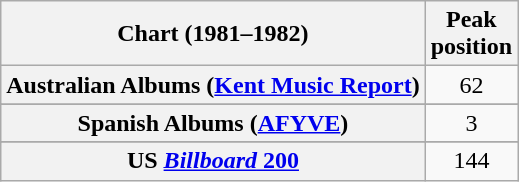<table class="wikitable sortable plainrowheaders" style="text-align:center">
<tr>
<th scope="col">Chart (1981–1982)</th>
<th scope="col">Peak<br>position</th>
</tr>
<tr>
<th scope="row">Australian Albums (<a href='#'>Kent Music Report</a>)</th>
<td>62</td>
</tr>
<tr>
</tr>
<tr>
</tr>
<tr>
</tr>
<tr>
</tr>
<tr>
</tr>
<tr>
<th scope="row">Spanish Albums (<a href='#'>AFYVE</a>)</th>
<td>3</td>
</tr>
<tr>
</tr>
<tr>
</tr>
<tr>
<th scope="row">US <a href='#'><em>Billboard</em> 200</a></th>
<td>144</td>
</tr>
</table>
